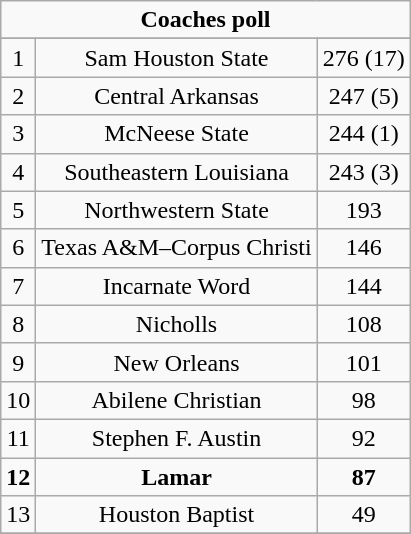<table class="wikitable">
<tr align="center">
<td align="center" Colspan="3"><strong>Coaches poll</strong></td>
</tr>
<tr align="center">
</tr>
<tr align="center">
<td>1</td>
<td>Sam Houston State</td>
<td>276 (17)</td>
</tr>
<tr align="center">
<td>2</td>
<td>Central Arkansas</td>
<td>247 (5)</td>
</tr>
<tr align="center">
<td>3</td>
<td>McNeese State</td>
<td>244 (1)</td>
</tr>
<tr align="center">
<td>4</td>
<td>Southeastern Louisiana</td>
<td>243 (3)</td>
</tr>
<tr align="center">
<td>5</td>
<td>Northwestern State</td>
<td>193</td>
</tr>
<tr align="center">
<td>6</td>
<td>Texas A&M–Corpus Christi</td>
<td>146</td>
</tr>
<tr align="center">
<td>7</td>
<td>Incarnate Word</td>
<td>144</td>
</tr>
<tr align="center">
<td>8</td>
<td>Nicholls</td>
<td>108</td>
</tr>
<tr align="center">
<td>9</td>
<td>New Orleans</td>
<td>101</td>
</tr>
<tr align="center">
<td>10</td>
<td>Abilene Christian</td>
<td>98</td>
</tr>
<tr align="center">
<td>11</td>
<td>Stephen F. Austin</td>
<td>92</td>
</tr>
<tr align="center">
<td><strong>12</strong></td>
<td><strong>Lamar</strong></td>
<td><strong>87</strong></td>
</tr>
<tr align="center">
<td>13</td>
<td>Houston Baptist</td>
<td>49</td>
</tr>
<tr align="center">
</tr>
</table>
